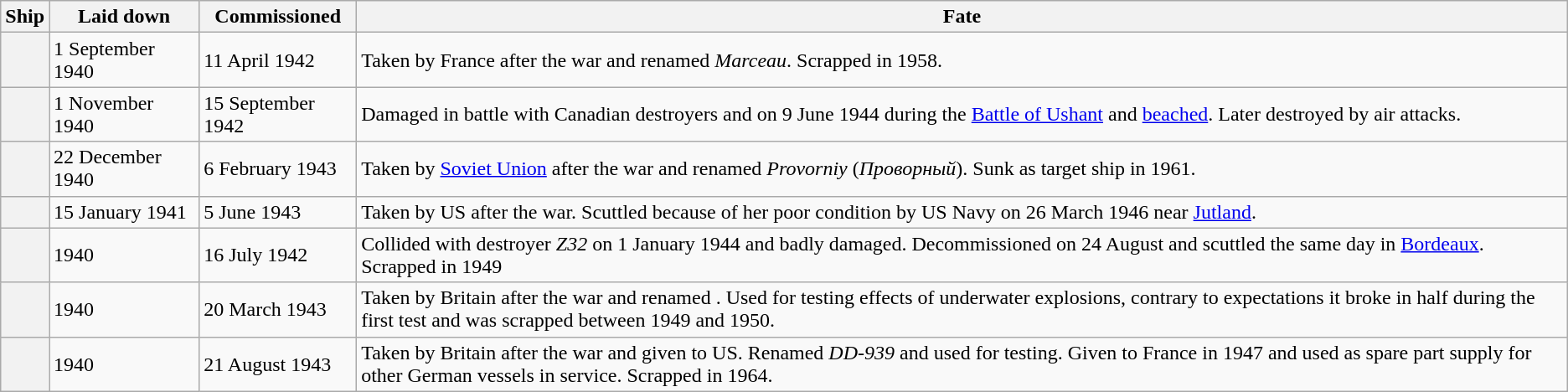<table class="wikitable sortable plainrowheaders">
<tr>
<th scope="col">Ship</th>
<th scope="col">Laid down</th>
<th scope="col">Commissioned</th>
<th scope="col">Fate</th>
</tr>
<tr>
<th scope="row"></th>
<td>1 September 1940</td>
<td>11 April 1942</td>
<td data-sort-value="1958">Taken by France after the war and renamed <em>Marceau</em>. Scrapped in 1958.</td>
</tr>
<tr>
<th scope="row"></th>
<td>1 November 1940</td>
<td>15 September 1942</td>
<td data-sort-value="9 June 1944">Damaged in battle with Canadian destroyers  and  on 9 June 1944 during the <a href='#'>Battle of Ushant</a> and <a href='#'>beached</a>. Later destroyed by air attacks.</td>
</tr>
<tr>
<th scope="row"></th>
<td>22 December 1940</td>
<td>6 February 1943</td>
<td data-sort-value="1961">Taken by <a href='#'>Soviet Union</a> after the war and renamed <em>Provorniy</em> (<em>Проворный</em>). Sunk as target ship in 1961.</td>
</tr>
<tr>
<th scope="row"></th>
<td>15 January 1941</td>
<td>5 June 1943</td>
<td data-sort-value="26 March 1946">Taken by US after the war. Scuttled because of her poor condition by US Navy on 26 March 1946 near <a href='#'>Jutland</a>.</td>
</tr>
<tr>
<th scope="row"></th>
<td>1940</td>
<td>16 July 1942</td>
<td data-sort-value="24 August 1944">Collided with destroyer <em>Z32</em> on 1 January 1944 and badly damaged. Decommissioned on 24 August and scuttled the same day in <a href='#'>Bordeaux</a>. Scrapped in 1949</td>
</tr>
<tr>
<th scope="row"></th>
<td>1940</td>
<td>20 March 1943</td>
<td data-sort-value="1949">Taken by Britain after the war and renamed . Used for testing effects of underwater explosions, contrary to expectations it broke in half during the first test and was scrapped between 1949 and 1950.</td>
</tr>
<tr>
<th scope="row"></th>
<td>1940</td>
<td>21 August 1943</td>
<td data-sort-value="1964">Taken by Britain after the war and given to US. Renamed <em>DD-939</em> and used for testing. Given to France in 1947 and used as spare part supply for other German vessels in service. Scrapped in 1964.</td>
</tr>
</table>
